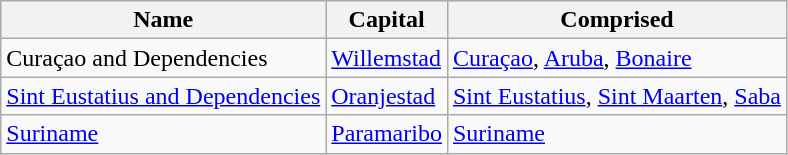<table class="wikitable">
<tr style="background: #dddddd;">
<th>Name</th>
<th>Capital</th>
<th>Comprised</th>
</tr>
<tr>
<td>Curaçao and Dependencies</td>
<td><a href='#'>Willemstad</a></td>
<td><a href='#'>Curaçao</a>, <a href='#'>Aruba</a>, <a href='#'>Bonaire</a></td>
</tr>
<tr>
<td><a href='#'>Sint Eustatius and Dependencies</a></td>
<td><a href='#'>Oranjestad</a></td>
<td><a href='#'>Sint Eustatius</a>, <a href='#'>Sint Maarten</a>, <a href='#'>Saba</a></td>
</tr>
<tr>
<td><a href='#'>Suriname</a></td>
<td><a href='#'>Paramaribo</a></td>
<td><a href='#'>Suriname</a></td>
</tr>
</table>
